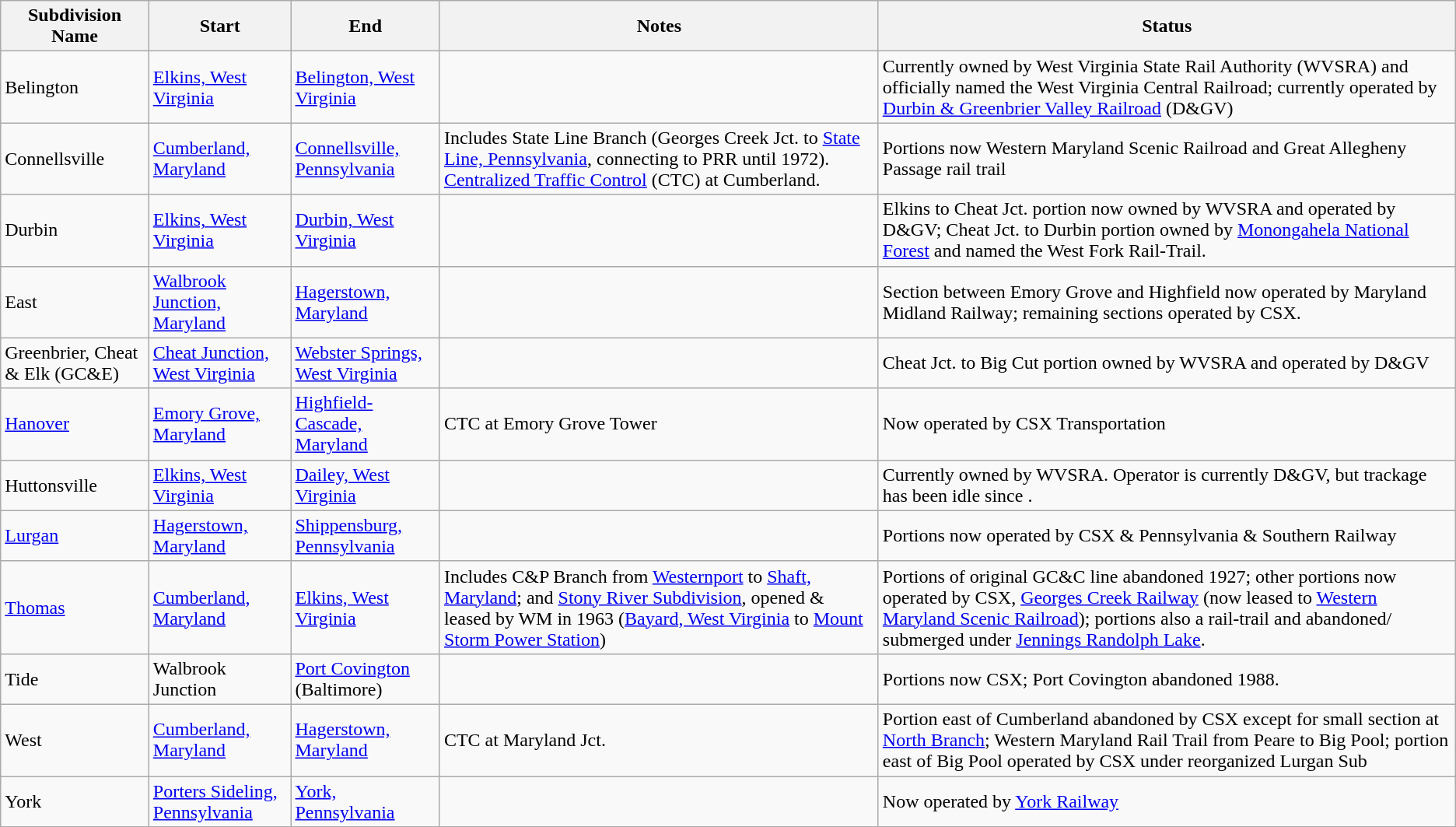<table class="wikitable">
<tr>
<th>Subdivision Name</th>
<th>Start</th>
<th>End</th>
<th>Notes</th>
<th>Status</th>
</tr>
<tr>
<td>Belington</td>
<td><a href='#'>Elkins, West Virginia</a></td>
<td><a href='#'>Belington, West Virginia</a></td>
<td></td>
<td>Currently owned by West Virginia State Rail Authority (WVSRA) and officially named the West Virginia Central Railroad; currently operated by <a href='#'>Durbin & Greenbrier Valley Railroad</a> (D&GV)</td>
</tr>
<tr>
<td>Connellsville</td>
<td><a href='#'>Cumberland, Maryland</a></td>
<td><a href='#'>Connellsville, Pennsylvania</a></td>
<td>Includes State Line Branch (Georges Creek Jct. to <a href='#'>State Line, Pennsylvania</a>, connecting to PRR until 1972). <a href='#'>Centralized Traffic Control</a> (CTC) at Cumberland.</td>
<td>Portions now Western Maryland Scenic Railroad and Great Allegheny Passage rail trail</td>
</tr>
<tr>
<td>Durbin</td>
<td><a href='#'>Elkins, West Virginia</a></td>
<td><a href='#'>Durbin, West Virginia</a></td>
<td></td>
<td>Elkins to Cheat Jct. portion now owned by WVSRA and operated by D&GV; Cheat Jct. to Durbin portion owned by <a href='#'>Monongahela National Forest</a> and named the West Fork Rail-Trail.</td>
</tr>
<tr>
<td>East</td>
<td><a href='#'>Walbrook Junction, Maryland</a></td>
<td><a href='#'>Hagerstown, Maryland</a></td>
<td></td>
<td>Section between Emory Grove and Highfield now operated by Maryland Midland Railway; remaining sections operated by CSX.</td>
</tr>
<tr>
<td>Greenbrier, Cheat & Elk (GC&E)</td>
<td><a href='#'>Cheat Junction, West Virginia</a></td>
<td><a href='#'>Webster Springs, West Virginia</a></td>
<td></td>
<td>Cheat Jct. to Big Cut portion owned by WVSRA and operated by D&GV</td>
</tr>
<tr>
<td><a href='#'>Hanover</a></td>
<td><a href='#'>Emory Grove, Maryland</a></td>
<td><a href='#'>Highfield-Cascade, Maryland</a></td>
<td>CTC at Emory Grove Tower</td>
<td>Now operated by CSX Transportation</td>
</tr>
<tr>
<td>Huttonsville</td>
<td><a href='#'>Elkins, West Virginia</a></td>
<td><a href='#'>Dailey, West Virginia</a></td>
<td></td>
<td>Currently owned by WVSRA.  Operator is currently D&GV, but trackage has been idle since .</td>
</tr>
<tr>
<td><a href='#'>Lurgan</a></td>
<td><a href='#'>Hagerstown, Maryland</a></td>
<td><a href='#'>Shippensburg, Pennsylvania</a></td>
<td></td>
<td>Portions now operated by CSX & Pennsylvania & Southern Railway</td>
</tr>
<tr>
<td><a href='#'> Thomas</a></td>
<td><a href='#'>Cumberland, Maryland</a></td>
<td><a href='#'>Elkins, West Virginia</a></td>
<td>Includes C&P Branch from <a href='#'>Westernport</a> to <a href='#'>Shaft, Maryland</a>; and <a href='#'>Stony River Subdivision</a>, opened & leased by WM in 1963 (<a href='#'>Bayard, West Virginia</a> to <a href='#'>Mount Storm Power Station</a>)</td>
<td>Portions of original GC&C line abandoned 1927; other portions now operated by CSX, <a href='#'>Georges Creek Railway</a> (now leased to <a href='#'>Western Maryland Scenic Railroad</a>); portions also a rail-trail and abandoned/ submerged under <a href='#'>Jennings Randolph Lake</a>.</td>
</tr>
<tr>
<td>Tide</td>
<td>Walbrook Junction</td>
<td><a href='#'>Port Covington</a> (Baltimore)</td>
<td></td>
<td>Portions now CSX; Port Covington abandoned 1988.</td>
</tr>
<tr>
<td>West</td>
<td><a href='#'>Cumberland, Maryland</a></td>
<td><a href='#'>Hagerstown, Maryland</a></td>
<td>CTC at Maryland Jct.</td>
<td>Portion east of Cumberland abandoned by CSX except for small section at <a href='#'>North Branch</a>; Western Maryland Rail Trail from Peare to Big Pool; portion east of Big Pool operated by CSX under reorganized Lurgan Sub</td>
</tr>
<tr>
<td>York</td>
<td><a href='#'>Porters Sideling, Pennsylvania</a></td>
<td><a href='#'>York, Pennsylvania</a></td>
<td></td>
<td>Now operated by <a href='#'>York Railway</a></td>
</tr>
</table>
